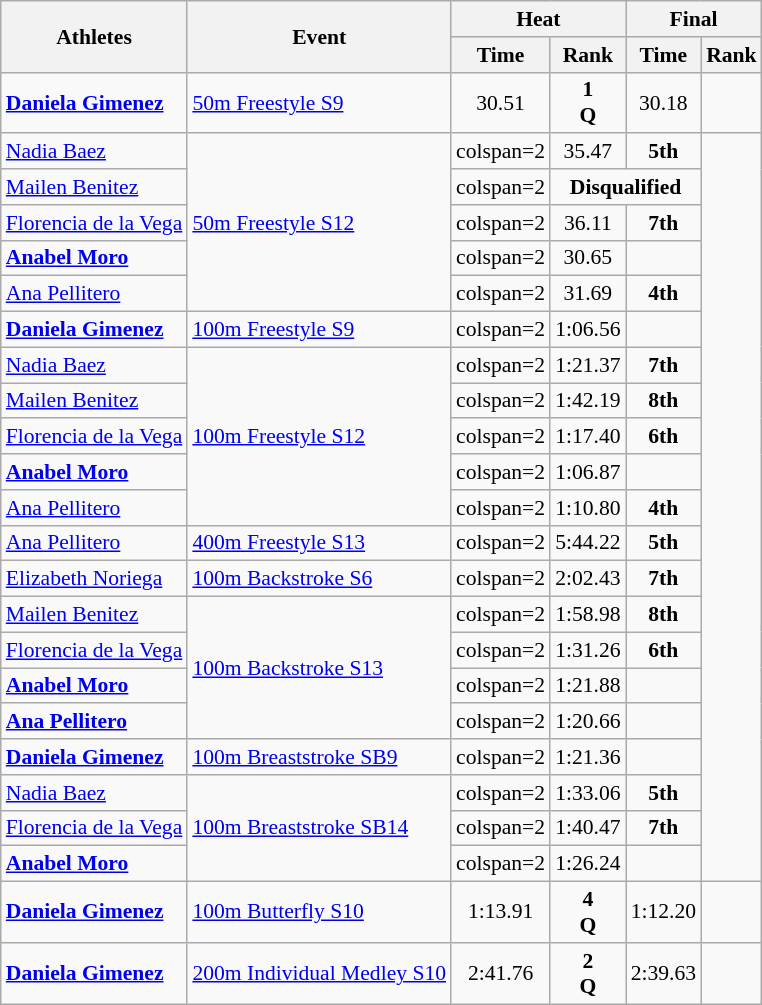<table class="wikitable" border="1" style="font-size:90%">
<tr>
<th rowspan=2>Athletes</th>
<th rowspan=2>Event</th>
<th colspan=2>Heat</th>
<th colspan=2>Final</th>
</tr>
<tr>
<th>Time</th>
<th>Rank</th>
<th>Time</th>
<th>Rank</th>
</tr>
<tr>
<td><strong><a href='#'>Daniela Gimenez</a></strong></td>
<td><a href='#'>50m Freestyle S9</a></td>
<td align=center>30.51</td>
<td align=center><strong>1</strong><br><strong>Q</strong></td>
<td align=center>30.18</td>
<td align=center></td>
</tr>
<tr>
<td><a href='#'>Nadia Baez</a></td>
<td rowspan=5><a href='#'>50m Freestyle S12</a></td>
<td>colspan=2 </td>
<td align=center>35.47</td>
<td align=center><strong>5th</strong></td>
</tr>
<tr>
<td><a href='#'>Mailen Benitez</a></td>
<td>colspan=2 </td>
<td align=center colspan=2><strong>Disqualified</strong></td>
</tr>
<tr>
<td><a href='#'>Florencia de la Vega</a></td>
<td>colspan=2 </td>
<td align=center>36.11</td>
<td align=center><strong>7th</strong></td>
</tr>
<tr>
<td><strong><a href='#'>Anabel Moro</a></strong></td>
<td>colspan=2 </td>
<td align=center>30.65</td>
<td align=center></td>
</tr>
<tr>
<td><a href='#'>Ana Pellitero</a></td>
<td>colspan=2 </td>
<td align=center>31.69</td>
<td align=center><strong>4th</strong></td>
</tr>
<tr>
<td><strong><a href='#'>Daniela Gimenez</a></strong></td>
<td><a href='#'>100m Freestyle S9</a></td>
<td>colspan=2 </td>
<td align=center>1:06.56</td>
<td align=center></td>
</tr>
<tr>
<td><a href='#'>Nadia Baez</a></td>
<td rowspan=5><a href='#'>100m Freestyle S12</a></td>
<td>colspan=2 </td>
<td align=center>1:21.37</td>
<td align=center><strong>7th</strong></td>
</tr>
<tr>
<td><a href='#'>Mailen Benitez</a></td>
<td>colspan=2 </td>
<td align=center>1:42.19</td>
<td align=center><strong>8th</strong></td>
</tr>
<tr>
<td><a href='#'>Florencia de la Vega</a></td>
<td>colspan=2 </td>
<td align=center>1:17.40</td>
<td align=center><strong>6th</strong></td>
</tr>
<tr>
<td><strong><a href='#'>Anabel Moro</a></strong></td>
<td>colspan=2 </td>
<td align=center>1:06.87</td>
<td align=center></td>
</tr>
<tr>
<td><a href='#'>Ana Pellitero</a></td>
<td>colspan=2 </td>
<td align=center>1:10.80</td>
<td align=center><strong>4th</strong></td>
</tr>
<tr>
<td><a href='#'>Ana Pellitero</a></td>
<td><a href='#'>400m Freestyle S13</a></td>
<td>colspan=2 </td>
<td align=center>5:44.22</td>
<td align=center><strong>5th</strong></td>
</tr>
<tr>
<td><a href='#'>Elizabeth Noriega</a></td>
<td><a href='#'>100m Backstroke S6</a></td>
<td>colspan=2 </td>
<td align=center>2:02.43</td>
<td align=center><strong>7th</strong></td>
</tr>
<tr>
<td><a href='#'>Mailen Benitez</a></td>
<td rowspan=4><a href='#'>100m Backstroke S13</a></td>
<td>colspan=2 </td>
<td align=center>1:58.98</td>
<td align=center><strong>8th</strong></td>
</tr>
<tr>
<td><a href='#'>Florencia de la Vega</a></td>
<td>colspan=2 </td>
<td align=center>1:31.26</td>
<td align=center><strong>6th</strong></td>
</tr>
<tr>
<td><strong><a href='#'>Anabel Moro</a></strong></td>
<td>colspan=2 </td>
<td align=center>1:21.88</td>
<td align=center></td>
</tr>
<tr>
<td><strong><a href='#'>Ana Pellitero</a></strong></td>
<td>colspan=2 </td>
<td align=center>1:20.66</td>
<td align=center></td>
</tr>
<tr>
<td><strong><a href='#'>Daniela Gimenez</a></strong></td>
<td><a href='#'>100m Breaststroke SB9</a></td>
<td>colspan=2 </td>
<td align=center>1:21.36</td>
<td align=center></td>
</tr>
<tr>
<td><a href='#'>Nadia Baez</a></td>
<td rowspan=3><a href='#'>100m Breaststroke SB14</a></td>
<td>colspan=2 </td>
<td align=center>1:33.06</td>
<td align=center><strong>5th</strong></td>
</tr>
<tr>
<td><a href='#'>Florencia de la Vega</a></td>
<td>colspan=2 </td>
<td align=center>1:40.47</td>
<td align=center><strong>7th</strong></td>
</tr>
<tr>
<td><strong><a href='#'>Anabel Moro</a></strong></td>
<td>colspan=2 </td>
<td align=center>1:26.24</td>
<td align=center></td>
</tr>
<tr>
<td><strong><a href='#'>Daniela Gimenez</a></strong></td>
<td><a href='#'>100m Butterfly S10</a></td>
<td align=center>1:13.91</td>
<td align=center><strong>4</strong><br><strong>Q</strong></td>
<td align=center>1:12.20</td>
<td align=center></td>
</tr>
<tr>
<td><strong><a href='#'>Daniela Gimenez</a></strong></td>
<td><a href='#'>200m Individual Medley S10</a></td>
<td align=center>2:41.76</td>
<td align=center><strong>2</strong><br><strong>Q</strong></td>
<td align=center>2:39.63</td>
<td align=center></td>
</tr>
</table>
